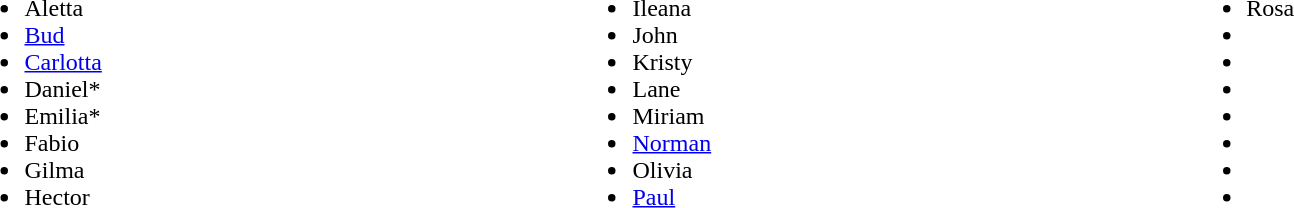<table style="width:90%;">
<tr>
<td><br><ul><li>Aletta</li><li><a href='#'>Bud</a></li><li><a href='#'>Carlotta</a></li><li>Daniel*</li><li>Emilia*</li><li>Fabio</li><li>Gilma</li><li>Hector</li></ul></td>
<td><br><ul><li>Ileana</li><li>John</li><li>Kristy</li><li>Lane</li><li>Miriam</li><li><a href='#'>Norman</a></li><li>Olivia</li><li><a href='#'>Paul</a></li></ul></td>
<td><br><ul><li>Rosa</li><li></li><li></li><li></li><li></li><li></li><li></li><li></li></ul></td>
</tr>
</table>
